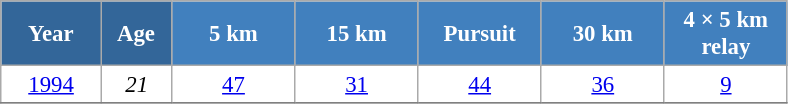<table class="wikitable" style="font-size:95%; text-align:center; border:grey solid 1px; border-collapse:collapse; background:#ffffff;">
<tr>
<th style="background-color:#369; color:white; width:60px;"> Year </th>
<th style="background-color:#369; color:white; width:40px;"> Age </th>
<th style="background-color:#4180be; color:white; width:75px;"> 5 km </th>
<th style="background-color:#4180be; color:white; width:75px;"> 15 km </th>
<th style="background-color:#4180be; color:white; width:75px;"> Pursuit </th>
<th style="background-color:#4180be; color:white; width:75px;"> 30 km </th>
<th style="background-color:#4180be; color:white; width:75px;"> 4 × 5 km <br> relay </th>
</tr>
<tr>
<td><a href='#'>1994</a></td>
<td><em>21</em></td>
<td><a href='#'>47</a></td>
<td><a href='#'>31</a></td>
<td><a href='#'>44</a></td>
<td><a href='#'>36</a></td>
<td><a href='#'>9</a></td>
</tr>
<tr>
</tr>
</table>
